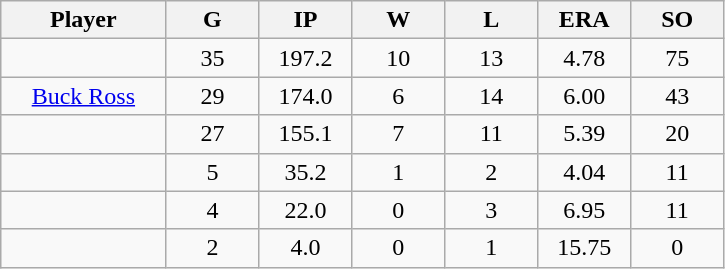<table class="wikitable sortable">
<tr>
<th bgcolor="#DDDDFF" width="16%">Player</th>
<th bgcolor="#DDDDFF" width="9%">G</th>
<th bgcolor="#DDDDFF" width="9%">IP</th>
<th bgcolor="#DDDDFF" width="9%">W</th>
<th bgcolor="#DDDDFF" width="9%">L</th>
<th bgcolor="#DDDDFF" width="9%">ERA</th>
<th bgcolor="#DDDDFF" width="9%">SO</th>
</tr>
<tr align="center">
<td></td>
<td>35</td>
<td>197.2</td>
<td>10</td>
<td>13</td>
<td>4.78</td>
<td>75</td>
</tr>
<tr align="center">
<td><a href='#'>Buck Ross</a></td>
<td>29</td>
<td>174.0</td>
<td>6</td>
<td>14</td>
<td>6.00</td>
<td>43</td>
</tr>
<tr align="center">
<td></td>
<td>27</td>
<td>155.1</td>
<td>7</td>
<td>11</td>
<td>5.39</td>
<td>20</td>
</tr>
<tr align="center">
<td></td>
<td>5</td>
<td>35.2</td>
<td>1</td>
<td>2</td>
<td>4.04</td>
<td>11</td>
</tr>
<tr align="center">
<td></td>
<td>4</td>
<td>22.0</td>
<td>0</td>
<td>3</td>
<td>6.95</td>
<td>11</td>
</tr>
<tr align="center">
<td></td>
<td>2</td>
<td>4.0</td>
<td>0</td>
<td>1</td>
<td>15.75</td>
<td>0</td>
</tr>
</table>
